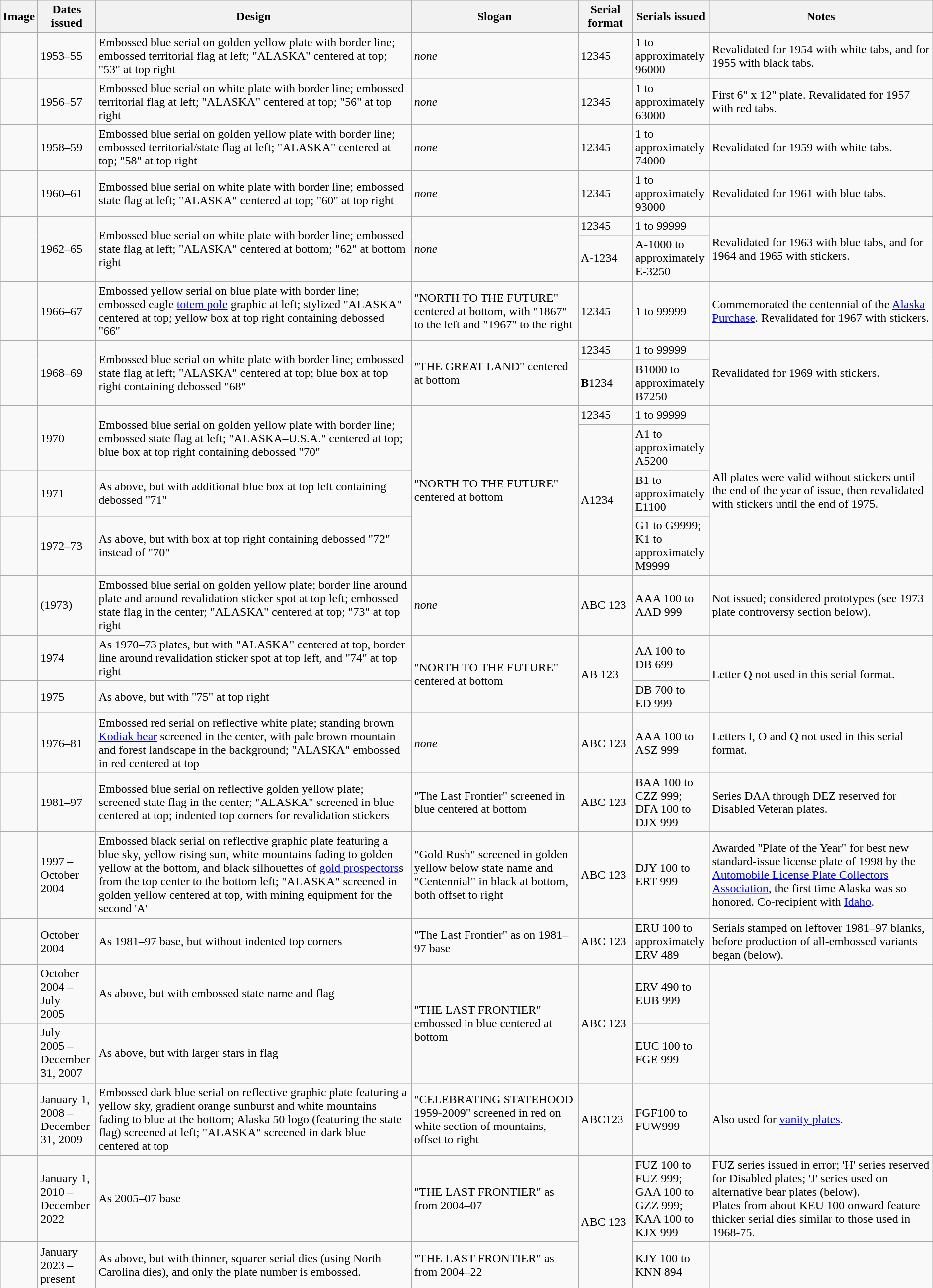<table class="wikitable">
<tr>
<th>Image</th>
<th style="width:70px;">Dates issued</th>
<th>Design</th>
<th>Slogan</th>
<th>Serial format</th>
<th style="width:95px;">Serials issued</th>
<th>Notes</th>
</tr>
<tr>
<td><br></td>
<td>1953–55</td>
<td>Embossed blue serial on golden yellow plate with border line; embossed territorial flag at left; "ALASKA" centered at top; "53" at top right</td>
<td><em>none</em></td>
<td>12345</td>
<td>1 to approximately 96000</td>
<td>Revalidated for 1954 with white tabs, and for 1955 with black tabs.</td>
</tr>
<tr>
<td></td>
<td>1956–57</td>
<td>Embossed blue serial on white plate with border line; embossed territorial flag at left; "ALASKA" centered at top; "56" at top right</td>
<td><em>none</em></td>
<td>12345</td>
<td>1 to approximately 63000</td>
<td>First 6" x 12" plate. Revalidated for 1957 with red tabs.</td>
</tr>
<tr>
<td></td>
<td>1958–59</td>
<td>Embossed blue serial on golden yellow plate with border line; embossed territorial/state flag at left; "ALASKA" centered at top; "58" at top right</td>
<td><em>none</em></td>
<td>12345</td>
<td>1 to approximately 74000</td>
<td>Revalidated for 1959 with white tabs.</td>
</tr>
<tr>
<td></td>
<td>1960–61</td>
<td>Embossed blue serial on white plate with border line; embossed state flag at left; "ALASKA" centered at top; "60" at top right</td>
<td><em>none</em></td>
<td>12345</td>
<td>1 to approximately 93000</td>
<td>Revalidated for 1961 with blue tabs.</td>
</tr>
<tr>
<td rowspan="2"></td>
<td rowspan="2">1962–65</td>
<td rowspan="2">Embossed blue serial on white plate with border line; embossed state flag at left; "ALASKA" centered at bottom; "62" at bottom right</td>
<td rowspan="2"><em>none</em></td>
<td>12345</td>
<td>1 to 99999</td>
<td rowspan="2">Revalidated for 1963 with blue tabs, and for 1964 and 1965 with stickers.</td>
</tr>
<tr>
<td>A-1234</td>
<td>A-1000 to approximately E-3250</td>
</tr>
<tr>
<td></td>
<td>1966–67</td>
<td>Embossed yellow serial on blue plate with border line; embossed eagle <a href='#'>totem pole</a> graphic at left; stylized "ALASKA" centered at top; yellow box at top right containing debossed "66"</td>
<td>"NORTH TO THE FUTURE" centered at bottom, with "1867" to the left and "1967" to the right</td>
<td>12345</td>
<td>1 to 99999</td>
<td>Commemorated the centennial of the <a href='#'>Alaska Purchase</a>. Revalidated for 1967 with stickers.</td>
</tr>
<tr>
<td rowspan="2"></td>
<td rowspan="2">1968–69</td>
<td rowspan="2">Embossed blue serial on white plate with border line; embossed state flag at left; "ALASKA" centered at top; blue box at top right containing debossed "68"</td>
<td rowspan="2">"THE GREAT LAND" centered at bottom</td>
<td>12345</td>
<td>1 to 99999</td>
<td rowspan="2">Revalidated for 1969 with stickers.</td>
</tr>
<tr>
<td><strong>B</strong>1234</td>
<td>B1000 to approximately B7250</td>
</tr>
<tr>
<td rowspan="2"></td>
<td rowspan="2">1970</td>
<td rowspan="2">Embossed blue serial on golden yellow plate with border line; embossed state flag at left; "ALASKA–U.S.A." centered at top; blue box at top right containing debossed "70"</td>
<td rowspan="4">"NORTH TO THE FUTURE" centered at bottom</td>
<td>12345</td>
<td>1 to 99999</td>
<td rowspan="4">All plates were valid without stickers until the end of the year of issue, then revalidated with stickers until the end of 1975.</td>
</tr>
<tr>
<td rowspan="3">A1234</td>
<td>A1 to approximately A5200</td>
</tr>
<tr>
<td></td>
<td>1971</td>
<td>As above, but with additional blue box at top left containing debossed "71"</td>
<td>B1 to approximately E1100</td>
</tr>
<tr>
<td></td>
<td>1972–73</td>
<td>As above, but with box at top right containing debossed "72" instead of "70"</td>
<td>G1 to G9999; K1 to approximately M9999</td>
</tr>
<tr>
<td></td>
<td>(1973)</td>
<td>Embossed blue serial on golden yellow plate; border line around plate and around revalidation sticker spot at top left; embossed state flag in the center; "ALASKA" centered at top; "73" at top right</td>
<td><em>none</em></td>
<td>ABC 123</td>
<td>AAA 100 to AAD 999</td>
<td>Not issued; considered prototypes (see 1973 plate controversy section below).</td>
</tr>
<tr>
<td></td>
<td>1974</td>
<td>As 1970–73 plates, but with "ALASKA" centered at top, border line around revalidation sticker spot at top left, and "74" at top right</td>
<td rowspan="2">"NORTH TO THE FUTURE" centered at bottom</td>
<td rowspan="2">AB 123</td>
<td>AA 100 to DB 699</td>
<td rowspan="2">Letter Q not used in this serial format.</td>
</tr>
<tr>
<td></td>
<td>1975</td>
<td>As above, but with "75" at top right</td>
<td>DB 700 to ED 999</td>
</tr>
<tr>
<td></td>
<td>1976–81</td>
<td>Embossed red serial on reflective white plate; standing brown <a href='#'>Kodiak bear</a> screened in the center, with pale brown mountain and forest landscape in the background; "ALASKA" embossed in red centered at top</td>
<td><em>none</em></td>
<td>ABC 123</td>
<td>AAA 100 to ASZ 999</td>
<td>Letters I, O and Q not used in this serial format.</td>
</tr>
<tr>
<td></td>
<td>1981–97</td>
<td>Embossed blue serial on reflective golden yellow plate; screened state flag in the center; "ALASKA" screened in blue centered at top; indented top corners for revalidation stickers</td>
<td>"The Last Frontier" screened in blue centered at bottom</td>
<td>ABC 123</td>
<td>BAA 100 to CZZ 999; DFA 100 to DJX 999</td>
<td>Series DAA through DEZ reserved for Disabled Veteran plates.</td>
</tr>
<tr>
<td></td>
<td>1997 – October 2004</td>
<td>Embossed black serial on reflective graphic plate featuring a blue sky, yellow rising sun, white mountains fading to golden yellow at the bottom, and black silhouettes of <a href='#'>gold prospectors</a>s from the top center to the bottom left; "ALASKA" screened in golden yellow centered at top, with mining equipment for the second 'A'</td>
<td>"Gold Rush" screened in golden yellow below state name and "Centennial" in black at bottom, both offset to right</td>
<td>ABC 123</td>
<td>DJY 100 to ERT 999</td>
<td>Awarded "Plate of the Year" for best new standard-issue license plate of 1998 by the <a href='#'>Automobile License Plate Collectors Association</a>, the first time Alaska was so honored. Co-recipient with <a href='#'>Idaho</a>.</td>
</tr>
<tr>
<td></td>
<td>October 2004</td>
<td>As 1981–97 base, but without indented top corners</td>
<td>"The Last Frontier" as on 1981–97 base</td>
<td>ABC 123</td>
<td>ERU 100 to approximately ERV 489</td>
<td>Serials stamped on leftover 1981–97 blanks, before production of all-embossed variants began (below).</td>
</tr>
<tr>
<td></td>
<td>October 2004 – July<br>2005</td>
<td>As above, but with embossed state name and flag</td>
<td rowspan="2">"THE LAST FRONTIER" embossed in blue centered at bottom</td>
<td rowspan="2">ABC 123</td>
<td>ERV 490 to EUB 999</td>
<td rowspan="2"></td>
</tr>
<tr>
<td></td>
<td>July 2005 – December 31, 2007</td>
<td>As above, but with larger stars in flag</td>
<td>EUC 100 to FGE 999</td>
</tr>
<tr>
<td></td>
<td>January 1, 2008 – December 31, 2009</td>
<td>Embossed dark blue serial on reflective graphic plate featuring a yellow sky, gradient orange sunburst and white mountains fading to blue at the bottom; Alaska 50 logo (featuring the state flag) screened at left; "ALASKA" screened in dark blue centered at top</td>
<td>"CELEBRATING STATEHOOD 1959-2009" screened in red on white section of mountains, offset to right</td>
<td>ABC123</td>
<td>FGF100 to FUW999</td>
<td>Also used for <a href='#'>vanity plates</a>.</td>
</tr>
<tr>
<td></td>
<td>January 1, 2010 – December 2022</td>
<td>As 2005–07 base</td>
<td>"THE LAST FRONTIER" as from 2004–07</td>
<td rowspan="2">ABC 123</td>
<td>FUZ 100 to FUZ 999; GAA 100 to GZZ 999; KAA 100 to KJX 999</td>
<td>FUZ series issued in error; 'H' series reserved for Disabled plates; 'J' series used on alternative bear plates (below).<br>Plates from about KEU 100 onward feature thicker serial dies similar to those used in 1968-75.</td>
</tr>
<tr>
<td></td>
<td>January 2023 – present</td>
<td>As above, but with thinner, squarer serial dies (using North Carolina dies), and only the plate number is embossed.</td>
<td>"THE LAST FRONTIER" as from 2004–22</td>
<td>KJY 100 to KNN 894 </td>
<td></td>
</tr>
<tr>
</tr>
</table>
